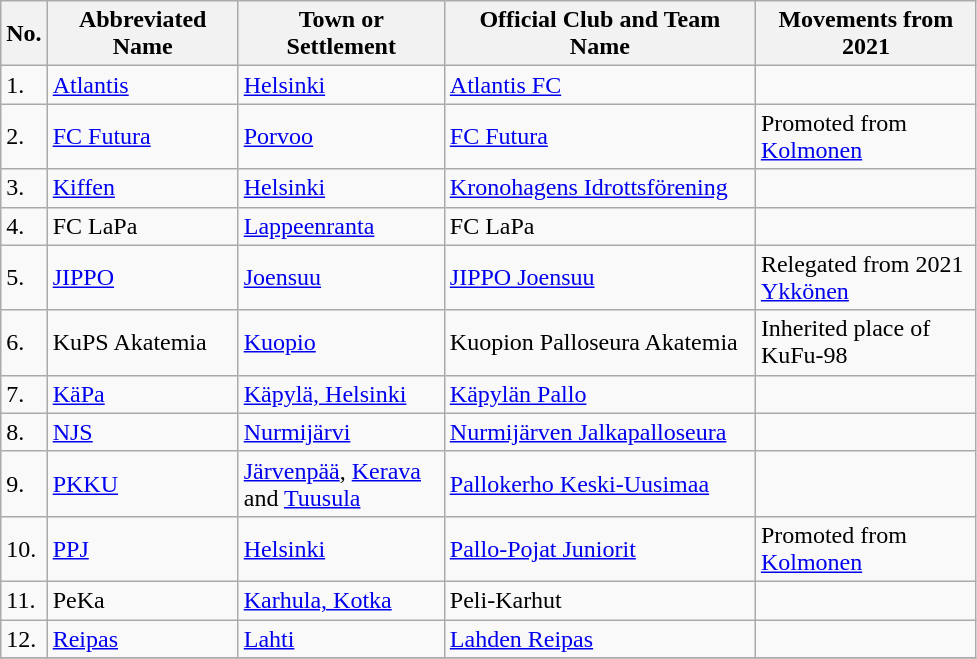<table class="wikitable sortable" style="text-align: left;">
<tr>
<th width=20>No.</th>
<th width=120>Abbreviated Name</th>
<th width=130>Town or Settlement</th>
<th width=200>Official Club and Team Name</th>
<th width=140>Movements from 2021</th>
</tr>
<tr>
<td>1.</td>
<td><a href='#'>Atlantis</a></td>
<td><a href='#'>Helsinki</a></td>
<td><a href='#'>Atlantis FC</a></td>
<td></td>
</tr>
<tr>
<td>2.</td>
<td><a href='#'>FC Futura</a></td>
<td><a href='#'>Porvoo</a></td>
<td><a href='#'>FC Futura</a></td>
<td>Promoted from <a href='#'>Kolmonen</a></td>
</tr>
<tr>
<td>3.</td>
<td><a href='#'>Kiffen</a></td>
<td><a href='#'>Helsinki</a></td>
<td><a href='#'>Kronohagens Idrottsförening</a></td>
<td></td>
</tr>
<tr>
<td>4.</td>
<td>FC LaPa</td>
<td><a href='#'>Lappeenranta</a></td>
<td>FC LaPa</td>
<td></td>
</tr>
<tr>
<td>5.</td>
<td><a href='#'>JIPPO</a></td>
<td><a href='#'>Joensuu</a></td>
<td><a href='#'>JIPPO Joensuu</a></td>
<td>Relegated from 2021 <a href='#'>Ykkönen</a></td>
</tr>
<tr>
<td>6.</td>
<td>KuPS Akatemia</td>
<td><a href='#'>Kuopio</a></td>
<td>Kuopion Palloseura Akatemia</td>
<td>Inherited place of KuFu-98</td>
</tr>
<tr>
<td>7.</td>
<td><a href='#'>KäPa</a></td>
<td><a href='#'>Käpylä, Helsinki</a></td>
<td><a href='#'>Käpylän Pallo</a></td>
<td></td>
</tr>
<tr>
<td>8.</td>
<td><a href='#'>NJS</a></td>
<td><a href='#'>Nurmijärvi</a></td>
<td><a href='#'>Nurmijärven Jalkapalloseura</a></td>
<td></td>
</tr>
<tr>
<td>9.</td>
<td><a href='#'>PKKU</a></td>
<td><a href='#'>Järvenpää</a>, <a href='#'>Kerava</a> and <a href='#'>Tuusula</a></td>
<td><a href='#'>Pallokerho Keski-Uusimaa</a></td>
<td></td>
</tr>
<tr>
<td>10.</td>
<td><a href='#'>PPJ</a></td>
<td><a href='#'>Helsinki</a></td>
<td><a href='#'>Pallo-Pojat Juniorit</a></td>
<td>Promoted from <a href='#'>Kolmonen</a></td>
</tr>
<tr>
<td>11.</td>
<td>PeKa</td>
<td><a href='#'>Karhula, Kotka</a></td>
<td>Peli-Karhut</td>
<td></td>
</tr>
<tr>
<td>12.</td>
<td><a href='#'>Reipas</a></td>
<td><a href='#'>Lahti</a></td>
<td><a href='#'>Lahden Reipas</a></td>
<td></td>
</tr>
<tr>
</tr>
</table>
